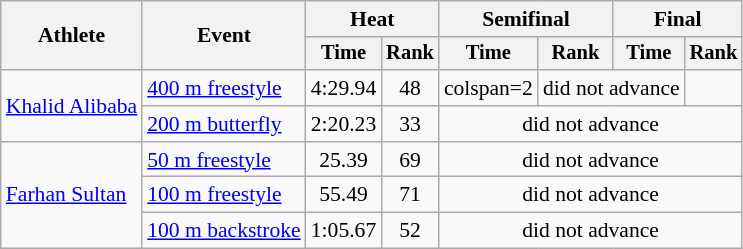<table class=wikitable style="font-size:90%">
<tr>
<th rowspan="2">Athlete</th>
<th rowspan="2">Event</th>
<th colspan="2">Heat</th>
<th colspan="2">Semifinal</th>
<th colspan="2">Final</th>
</tr>
<tr style="font-size:95%">
<th>Time</th>
<th>Rank</th>
<th>Time</th>
<th>Rank</th>
<th>Time</th>
<th>Rank</th>
</tr>
<tr align=center>
<td align=left rowspan=2><a href='#'>Khalid Alibaba</a></td>
<td align=left><a href='#'>400 m freestyle</a></td>
<td>4:29.94</td>
<td>48</td>
<td>colspan=2 </td>
<td colspan=2>did not advance</td>
</tr>
<tr align=center>
<td align=left><a href='#'>200 m butterfly</a></td>
<td>2:20.23</td>
<td>33</td>
<td colspan=4>did not advance</td>
</tr>
<tr align=center>
<td align=left rowspan=3><a href='#'>Farhan Sultan</a></td>
<td align=left><a href='#'>50 m freestyle</a></td>
<td>25.39</td>
<td>69</td>
<td colspan=4>did not advance</td>
</tr>
<tr align=center>
<td align=left><a href='#'>100 m freestyle</a></td>
<td>55.49</td>
<td>71</td>
<td colspan=4>did not advance</td>
</tr>
<tr align=center>
<td align=left><a href='#'>100 m backstroke</a></td>
<td>1:05.67</td>
<td>52</td>
<td colspan=4>did not advance</td>
</tr>
</table>
